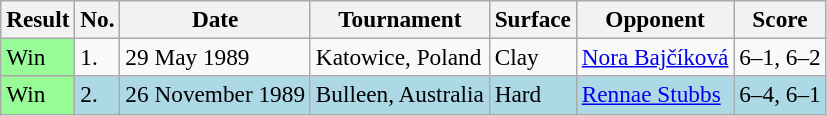<table class="sortable wikitable" style="font-size:97%">
<tr>
<th>Result</th>
<th>No.</th>
<th>Date</th>
<th>Tournament</th>
<th>Surface</th>
<th>Opponent</th>
<th>Score</th>
</tr>
<tr>
<td style="background:#98fb98;">Win</td>
<td>1.</td>
<td>29 May 1989</td>
<td>Katowice, Poland</td>
<td>Clay</td>
<td> <a href='#'>Nora Bajčíková</a></td>
<td>6–1, 6–2</td>
</tr>
<tr style="background:lightblue;">
<td style="background:#98fb98;">Win</td>
<td>2.</td>
<td>26 November 1989</td>
<td>Bulleen, Australia</td>
<td>Hard</td>
<td> <a href='#'>Rennae Stubbs</a></td>
<td>6–4, 6–1</td>
</tr>
</table>
